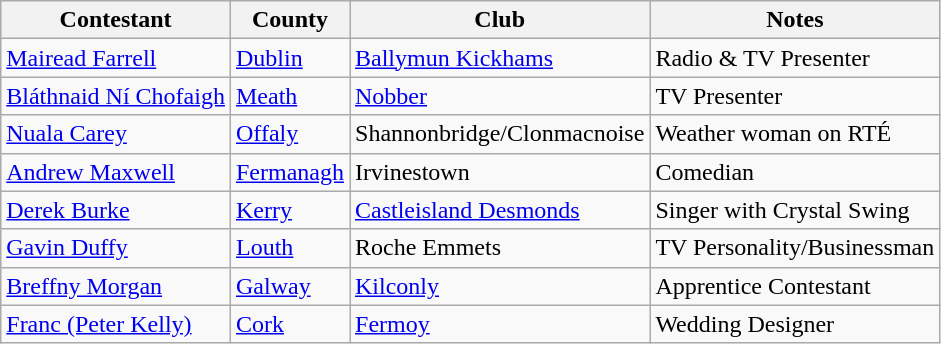<table class="wikitable sortable">
<tr>
<th>Contestant</th>
<th>County</th>
<th>Club</th>
<th>Notes</th>
</tr>
<tr>
<td><a href='#'>Mairead Farrell</a></td>
<td><a href='#'>Dublin</a></td>
<td><a href='#'>Ballymun Kickhams</a></td>
<td>Radio & TV Presenter</td>
</tr>
<tr>
<td><a href='#'>Bláthnaid Ní Chofaigh</a></td>
<td><a href='#'>Meath</a></td>
<td><a href='#'>Nobber</a></td>
<td>TV Presenter</td>
</tr>
<tr>
<td><a href='#'>Nuala Carey</a></td>
<td><a href='#'>Offaly</a></td>
<td>Shannonbridge/Clonmacnoise</td>
<td>Weather woman on RTÉ</td>
</tr>
<tr>
<td><a href='#'>Andrew Maxwell</a></td>
<td><a href='#'>Fermanagh</a></td>
<td>Irvinestown</td>
<td>Comedian</td>
</tr>
<tr>
<td><a href='#'>Derek Burke</a></td>
<td><a href='#'>Kerry</a></td>
<td><a href='#'>Castleisland Desmonds</a></td>
<td>Singer with Crystal Swing</td>
</tr>
<tr>
<td><a href='#'>Gavin Duffy</a></td>
<td><a href='#'>Louth</a></td>
<td>Roche Emmets</td>
<td>TV Personality/Businessman</td>
</tr>
<tr>
<td><a href='#'>Breffny Morgan</a></td>
<td><a href='#'>Galway</a></td>
<td><a href='#'>Kilconly</a></td>
<td>Apprentice Contestant</td>
</tr>
<tr>
<td><a href='#'>Franc (Peter Kelly)</a></td>
<td><a href='#'>Cork</a></td>
<td><a href='#'>Fermoy</a></td>
<td>Wedding Designer</td>
</tr>
</table>
